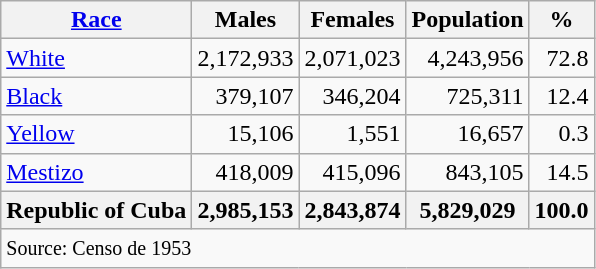<table class="wikitable sortable" style="text-align:right">
<tr>
<th><a href='#'>Race</a></th>
<th>Males</th>
<th>Females</th>
<th>Population</th>
<th>%</th>
</tr>
<tr>
<td align=left><a href='#'>White</a></td>
<td>2,172,933</td>
<td>2,071,023</td>
<td>4,243,956</td>
<td>72.8</td>
</tr>
<tr align=right>
<td align=left><a href='#'>Black</a></td>
<td>379,107</td>
<td>346,204</td>
<td>725,311</td>
<td>12.4</td>
</tr>
<tr>
<td align=left><a href='#'>Yellow</a></td>
<td>15,106</td>
<td>1,551</td>
<td>16,657</td>
<td>0.3</td>
</tr>
<tr>
<td align=left><a href='#'>Mestizo</a></td>
<td>418,009</td>
<td>415,096</td>
<td>843,105</td>
<td>14.5</td>
</tr>
<tr>
<th align=center><strong>Republic of Cuba</strong></th>
<th align=center><strong>2,985,153</strong></th>
<th align=center><strong>2,843,874</strong></th>
<th align=center><strong>5,829,029</strong></th>
<th align=center><strong>100.0</strong></th>
</tr>
<tr>
<td colspan="6" style="text-align:left;"><small>Source: Censo de 1953</small></td>
</tr>
</table>
